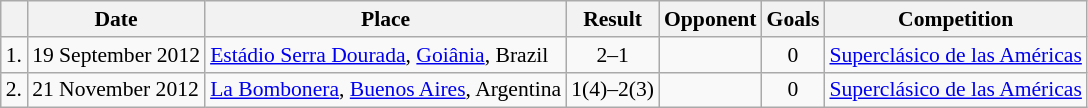<table class="wikitable collapsible collapsed" style="font-size:90%">
<tr>
<th></th>
<th>Date</th>
<th>Place</th>
<th>Result</th>
<th>Opponent</th>
<th>Goals</th>
<th>Competition</th>
</tr>
<tr>
<td>1.</td>
<td>19 September 2012</td>
<td><a href='#'>Estádio Serra Dourada</a>, <a href='#'>Goiânia</a>, Brazil</td>
<td align="center">2–1</td>
<td></td>
<td align="center">0</td>
<td><a href='#'>Superclásico de las Américas</a></td>
</tr>
<tr>
<td>2.</td>
<td>21 November 2012</td>
<td><a href='#'>La Bombonera</a>, <a href='#'>Buenos Aires</a>, Argentina</td>
<td align="center">1(4)–2(3)</td>
<td></td>
<td align="center">0</td>
<td><a href='#'>Superclásico de las Américas</a></td>
</tr>
</table>
